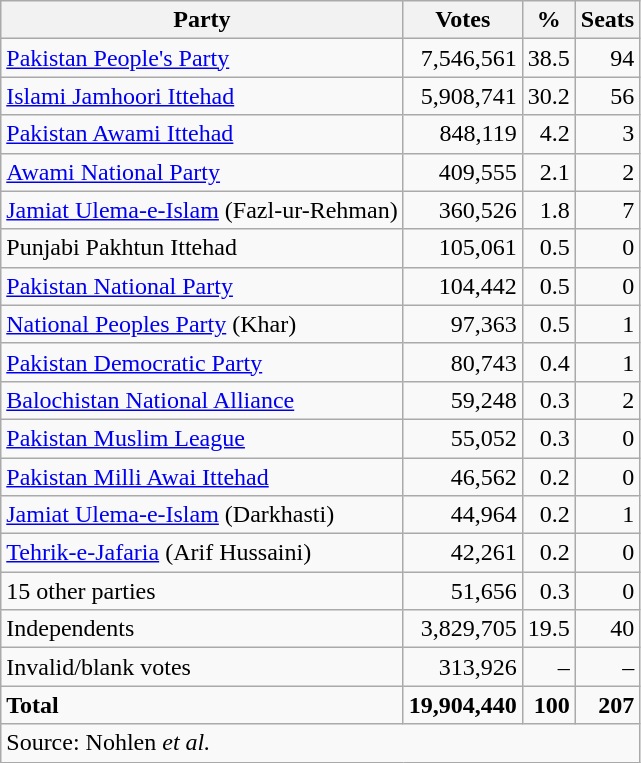<table class=wikitable style=text-align:right>
<tr>
<th>Party</th>
<th>Votes</th>
<th>%</th>
<th>Seats</th>
</tr>
<tr>
<td align=left><a href='#'>Pakistan People's Party</a></td>
<td>7,546,561</td>
<td>38.5</td>
<td>94</td>
</tr>
<tr>
<td align=left><a href='#'>Islami Jamhoori Ittehad</a></td>
<td>5,908,741</td>
<td>30.2</td>
<td>56</td>
</tr>
<tr>
<td align=left><a href='#'>Pakistan Awami Ittehad</a></td>
<td>848,119</td>
<td>4.2</td>
<td>3</td>
</tr>
<tr>
<td align=left><a href='#'>Awami National Party</a></td>
<td>409,555</td>
<td>2.1</td>
<td>2</td>
</tr>
<tr>
<td align=left><a href='#'>Jamiat Ulema-e-Islam</a> (Fazl-ur-Rehman)</td>
<td>360,526</td>
<td>1.8</td>
<td>7</td>
</tr>
<tr>
<td align=left>Punjabi Pakhtun Ittehad</td>
<td>105,061</td>
<td>0.5</td>
<td>0</td>
</tr>
<tr>
<td align=left><a href='#'>Pakistan National Party</a></td>
<td>104,442</td>
<td>0.5</td>
<td>0</td>
</tr>
<tr>
<td align=left><a href='#'>National Peoples Party</a> (Khar)</td>
<td>97,363</td>
<td>0.5</td>
<td>1</td>
</tr>
<tr>
<td align=left><a href='#'>Pakistan Democratic Party</a></td>
<td>80,743</td>
<td>0.4</td>
<td>1</td>
</tr>
<tr>
<td align=left><a href='#'>Balochistan National Alliance</a></td>
<td>59,248</td>
<td>0.3</td>
<td>2</td>
</tr>
<tr>
<td align=left><a href='#'>Pakistan Muslim League</a></td>
<td>55,052</td>
<td>0.3</td>
<td>0</td>
</tr>
<tr>
<td align=left><a href='#'>Pakistan Milli Awai Ittehad</a></td>
<td>46,562</td>
<td>0.2</td>
<td>0</td>
</tr>
<tr>
<td align=left><a href='#'>Jamiat Ulema-e-Islam</a> (Darkhasti)</td>
<td>44,964</td>
<td>0.2</td>
<td>1</td>
</tr>
<tr>
<td align=left><a href='#'>Tehrik-e-Jafaria</a> (Arif Hussaini)</td>
<td>42,261</td>
<td>0.2</td>
<td>0</td>
</tr>
<tr>
<td align=left>15 other parties</td>
<td>51,656</td>
<td>0.3</td>
<td>0</td>
</tr>
<tr>
<td align=left>Independents</td>
<td>3,829,705</td>
<td>19.5</td>
<td>40</td>
</tr>
<tr>
<td align=left>Invalid/blank votes</td>
<td>313,926</td>
<td>–</td>
<td>–</td>
</tr>
<tr>
<td align=left><strong>Total</strong></td>
<td><strong>19,904,440</strong></td>
<td><strong>100</strong></td>
<td><strong>207</strong></td>
</tr>
<tr>
<td colspan="4" style="text-align:left;">Source: Nohlen <em>et al.</em></td>
</tr>
</table>
